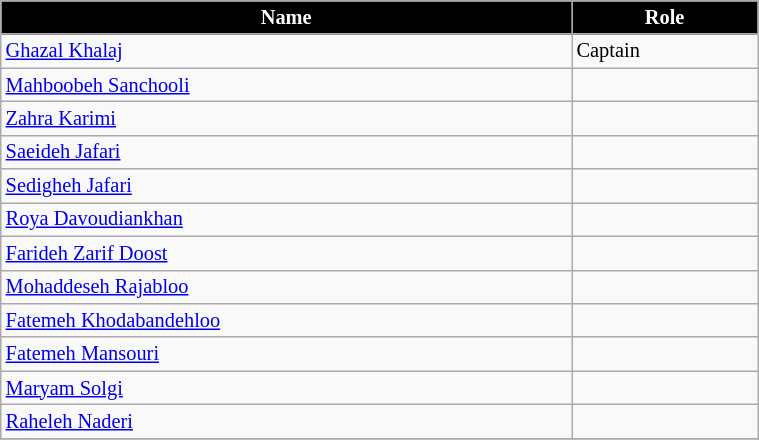<table class="wikitable"  style="font-size:85%; width:40%;">
<tr>
<th style="background:black; color:white; text-align:center;">Name</th>
<th style="background:black; color:white; text-align:center;">Role</th>
</tr>
<tr>
<td><a href='#'>Ghazal Khalaj</a></td>
<td>Captain</td>
</tr>
<tr>
<td><a href='#'>Mahboobeh Sanchooli</a></td>
<td></td>
</tr>
<tr>
<td><a href='#'>Zahra Karimi</a></td>
<td></td>
</tr>
<tr>
<td><a href='#'>Saeideh Jafari</a></td>
<td></td>
</tr>
<tr>
<td><a href='#'>Sedigheh Jafari</a></td>
<td></td>
</tr>
<tr>
<td><a href='#'>Roya Davoudiankhan</a></td>
<td></td>
</tr>
<tr>
<td><a href='#'>Farideh Zarif Doost</a></td>
<td></td>
</tr>
<tr>
<td><a href='#'>Mohaddeseh Rajabloo</a></td>
<td></td>
</tr>
<tr>
<td><a href='#'>Fatemeh Khodabandehloo</a></td>
<td></td>
</tr>
<tr>
<td><a href='#'>Fatemeh Mansouri</a></td>
<td></td>
</tr>
<tr>
<td><a href='#'>Maryam Solgi</a></td>
<td></td>
</tr>
<tr>
<td><a href='#'>Raheleh Naderi</a></td>
<td></td>
</tr>
<tr>
</tr>
</table>
